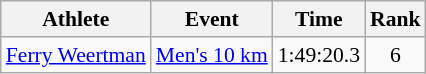<table class="wikitable" style="font-size:90%;">
<tr>
<th>Athlete</th>
<th>Event</th>
<th>Time</th>
<th>Rank</th>
</tr>
<tr align=center>
<td align=left><a href='#'>Ferry Weertman</a></td>
<td align=left><a href='#'>Men's 10 km</a></td>
<td>1:49:20.3</td>
<td>6</td>
</tr>
</table>
